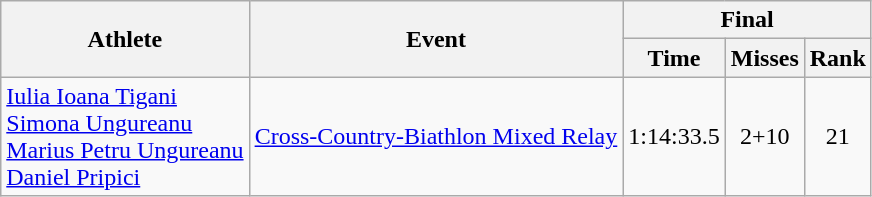<table class="wikitable">
<tr>
<th rowspan="2">Athlete</th>
<th rowspan="2">Event</th>
<th colspan="3">Final</th>
</tr>
<tr>
<th>Time</th>
<th>Misses</th>
<th>Rank</th>
</tr>
<tr>
<td><a href='#'>Iulia Ioana Tigani</a><br><a href='#'>Simona Ungureanu</a><br><a href='#'>Marius Petru Ungureanu</a><br><a href='#'>Daniel Pripici</a></td>
<td><a href='#'>Cross-Country-Biathlon Mixed Relay</a></td>
<td align="center">1:14:33.5</td>
<td align="center">2+10</td>
<td align="center">21</td>
</tr>
</table>
